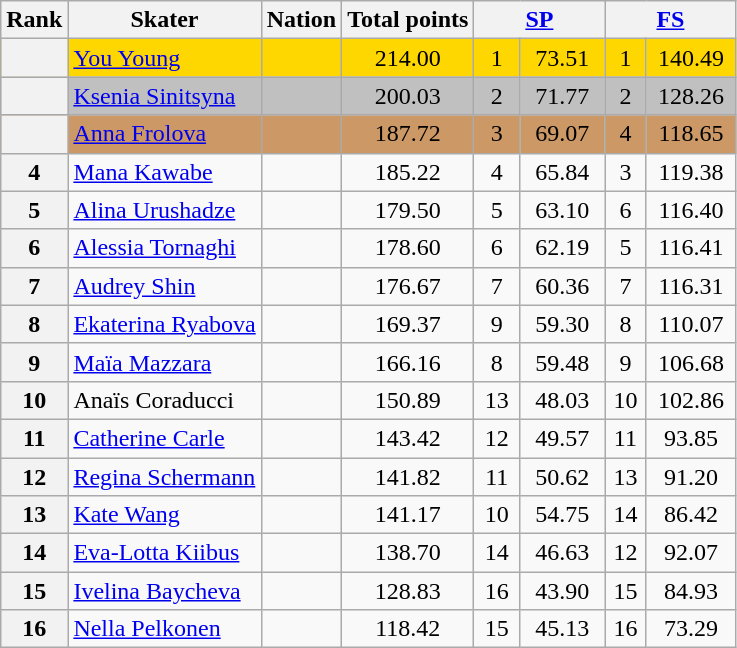<table class="wikitable sortable" style="text-align:left">
<tr>
<th scope="col">Rank</th>
<th scope="col">Skater</th>
<th scope="col">Nation</th>
<th scope="col">Total points</th>
<th scope="col" colspan="2" width="80px"><a href='#'>SP</a></th>
<th scope="col" colspan="2" width="80px"><a href='#'>FS</a></th>
</tr>
<tr bgcolor="gold">
<th scope="row"></th>
<td><a href='#'>You Young</a></td>
<td></td>
<td align="center">214.00</td>
<td align="center">1</td>
<td align="center">73.51</td>
<td align="center">1</td>
<td align="center">140.49</td>
</tr>
<tr bgcolor="silver">
<th scope="row"></th>
<td><a href='#'>Ksenia Sinitsyna</a></td>
<td></td>
<td align="center">200.03</td>
<td align="center">2</td>
<td align="center">71.77</td>
<td align="center">2</td>
<td align="center">128.26</td>
</tr>
<tr bgcolor="#cc9966">
<th scope="row"></th>
<td><a href='#'>Anna Frolova</a></td>
<td></td>
<td align="center">187.72</td>
<td align="center">3</td>
<td align="center">69.07</td>
<td align="center">4</td>
<td align="center">118.65</td>
</tr>
<tr>
<th scope="row">4</th>
<td><a href='#'>Mana Kawabe</a></td>
<td></td>
<td align="center">185.22</td>
<td align="center">4</td>
<td align="center">65.84</td>
<td align="center">3</td>
<td align="center">119.38</td>
</tr>
<tr>
<th scope="row">5</th>
<td><a href='#'>Alina Urushadze</a></td>
<td></td>
<td align="center">179.50</td>
<td align="center">5</td>
<td align="center">63.10</td>
<td align="center">6</td>
<td align="center">116.40</td>
</tr>
<tr>
<th scope="row">6</th>
<td><a href='#'>Alessia Tornaghi</a></td>
<td></td>
<td align="center">178.60</td>
<td align="center">6</td>
<td align="center">62.19</td>
<td align="center">5</td>
<td align="center">116.41</td>
</tr>
<tr>
<th scope="row">7</th>
<td><a href='#'>Audrey Shin</a></td>
<td></td>
<td align="center">176.67</td>
<td align="center">7</td>
<td align="center">60.36</td>
<td align="center">7</td>
<td align="center">116.31</td>
</tr>
<tr>
<th scope="row">8</th>
<td><a href='#'>Ekaterina Ryabova</a></td>
<td></td>
<td align="center">169.37</td>
<td align="center">9</td>
<td align="center">59.30</td>
<td align="center">8</td>
<td align="center">110.07</td>
</tr>
<tr>
<th scope="row">9</th>
<td><a href='#'>Maïa Mazzara</a></td>
<td></td>
<td align="center">166.16</td>
<td align="center">8</td>
<td align="center">59.48</td>
<td align="center">9</td>
<td align="center">106.68</td>
</tr>
<tr>
<th scope="row">10</th>
<td>Anaïs Coraducci</td>
<td></td>
<td align="center">150.89</td>
<td align="center">13</td>
<td align="center">48.03</td>
<td align="center">10</td>
<td align="center">102.86</td>
</tr>
<tr>
<th scope="row">11</th>
<td><a href='#'>Catherine Carle</a></td>
<td></td>
<td align="center">143.42</td>
<td align="center">12</td>
<td align="center">49.57</td>
<td align="center">11</td>
<td align="center">93.85</td>
</tr>
<tr>
<th scope="row">12</th>
<td><a href='#'>Regina Schermann</a></td>
<td></td>
<td align="center">141.82</td>
<td align="center">11</td>
<td align="center">50.62</td>
<td align="center">13</td>
<td align="center">91.20</td>
</tr>
<tr>
<th scope="row">13</th>
<td><a href='#'>Kate Wang</a></td>
<td></td>
<td align="center">141.17</td>
<td align="center">10</td>
<td align="center">54.75</td>
<td align="center">14</td>
<td align="center">86.42</td>
</tr>
<tr>
<th scope="row">14</th>
<td><a href='#'>Eva-Lotta Kiibus</a></td>
<td></td>
<td align="center">138.70</td>
<td align="center">14</td>
<td align="center">46.63</td>
<td align="center">12</td>
<td align="center">92.07</td>
</tr>
<tr>
<th scope="row">15</th>
<td><a href='#'>Ivelina Baycheva</a></td>
<td></td>
<td align="center">128.83</td>
<td align="center">16</td>
<td align="center">43.90</td>
<td align="center">15</td>
<td align="center">84.93</td>
</tr>
<tr>
<th scope="row">16</th>
<td><a href='#'>Nella Pelkonen</a></td>
<td></td>
<td align="center">118.42</td>
<td align="center">15</td>
<td align="center">45.13</td>
<td align="center">16</td>
<td align="center">73.29</td>
</tr>
</table>
